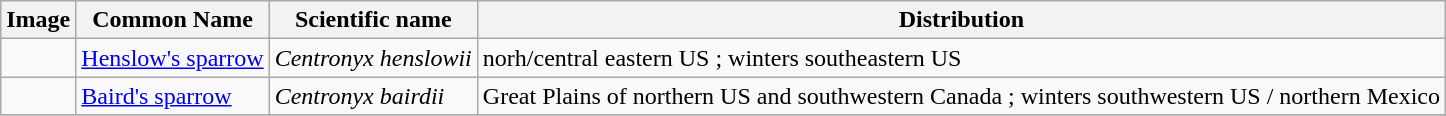<table class="wikitable">
<tr>
<th>Image</th>
<th>Common Name</th>
<th>Scientific name</th>
<th>Distribution</th>
</tr>
<tr>
<td></td>
<td><a href='#'>Henslow's sparrow</a></td>
<td><em>Centronyx henslowii</em></td>
<td>norh/central eastern US ; winters southeastern US</td>
</tr>
<tr>
<td></td>
<td><a href='#'>Baird's sparrow</a></td>
<td><em>Centronyx bairdii</em></td>
<td>Great Plains of northern US and southwestern Canada ; winters southwestern US / northern Mexico</td>
</tr>
<tr>
</tr>
</table>
